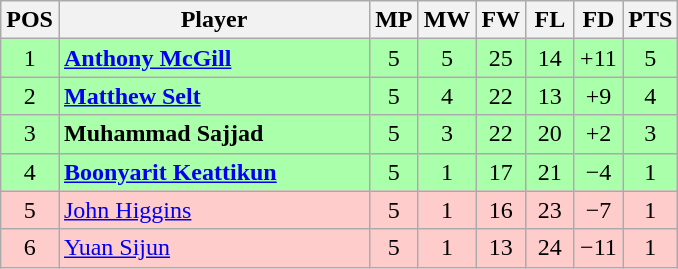<table class="wikitable" style="text-align: center;">
<tr>
<th width=25>POS</th>
<th width=200>Player</th>
<th width=25>MP</th>
<th width=25>MW</th>
<th width=25>FW</th>
<th width=25>FL</th>
<th width=25>FD</th>
<th width=25>PTS</th>
</tr>
<tr style="background:#aaffaa;">
<td>1</td>
<td style="text-align:left;"> <strong><a href='#'>Anthony McGill</a></strong></td>
<td>5</td>
<td>5</td>
<td>25</td>
<td>14</td>
<td>+11</td>
<td>5</td>
</tr>
<tr style="background:#aaffaa;">
<td>2</td>
<td style="text-align:left;"> <strong><a href='#'>Matthew Selt</a></strong></td>
<td>5</td>
<td>4</td>
<td>22</td>
<td>13</td>
<td>+9</td>
<td>4</td>
</tr>
<tr style="background:#aaffaa;">
<td>3</td>
<td style="text-align:left;"> <strong>Muhammad Sajjad</strong></td>
<td>5</td>
<td>3</td>
<td>22</td>
<td>20</td>
<td>+2</td>
<td>3</td>
</tr>
<tr style="background:#aaffaa;">
<td>4</td>
<td style="text-align:left;"> <strong><a href='#'>Boonyarit Keattikun</a></strong></td>
<td>5</td>
<td>1</td>
<td>17</td>
<td>21</td>
<td>−4</td>
<td>1</td>
</tr>
<tr style="background:#fcc;">
<td>5</td>
<td style="text-align:left;"> <a href='#'>John Higgins</a></td>
<td>5</td>
<td>1</td>
<td>16</td>
<td>23</td>
<td>−7</td>
<td>1</td>
</tr>
<tr style="background:#fcc;">
<td>6</td>
<td style="text-align:left;"> <a href='#'>Yuan Sijun</a></td>
<td>5</td>
<td>1</td>
<td>13</td>
<td>24</td>
<td>−11</td>
<td>1</td>
</tr>
</table>
